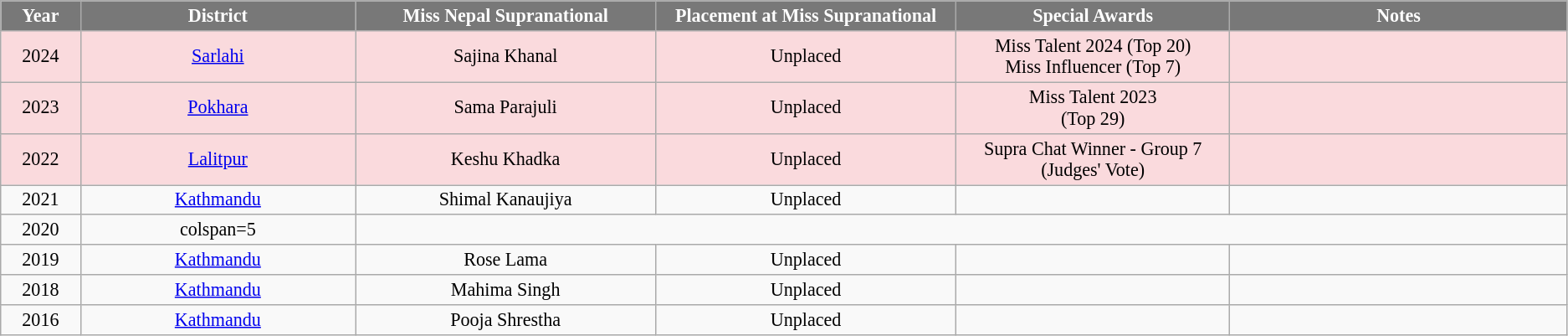<table class="wikitable" style="font-size: 92%; text-align:center">
<tr>
<th width="60" style="background-color:#787878;color:#FFFFFF;">Year</th>
<th width="230" style="background-color:#787878;color:#FFFFFF;">District</th>
<th width="250" style="background-color:#787878;color:#FFFFFF;">Miss Nepal Supranational</th>
<th width="250" style="background-color:#787878;color:#FFFFFF;">Placement at Miss Supranational</th>
<th width="230" style="background-color:#787878;color:#FFFFFF;">Special Awards</th>
<th width="290" style="background-color:#787878;color:#FFFFFF;">Notes</th>
</tr>
<tr style="background-color:#FADADD; ">
<td>2024</td>
<td><a href='#'>Sarlahi</a></td>
<td>Sajina Khanal</td>
<td>Unplaced</td>
<td>Miss Talent 2024 (Top 20) <br> Miss Influencer (Top 7)</td>
<td></td>
</tr>
<tr style="background-color:#FADADD; ">
<td>2023</td>
<td><a href='#'>Pokhara</a></td>
<td>Sama Parajuli</td>
<td>Unplaced</td>
<td>Miss Talent 2023<br>(Top 29)</td>
<td></td>
</tr>
<tr style="background-color:#FADADD; ">
<td>2022</td>
<td><a href='#'>Lalitpur</a></td>
<td>Keshu Khadka</td>
<td>Unplaced</td>
<td>Supra Chat Winner - Group 7 (Judges' Vote)</td>
<td></td>
</tr>
<tr>
<td>2021</td>
<td><a href='#'>Kathmandu</a></td>
<td>Shimal Kanaujiya</td>
<td>Unplaced</td>
<td></td>
<td></td>
</tr>
<tr>
<td>2020</td>
<td>colspan=5 </td>
</tr>
<tr>
<td>2019</td>
<td><a href='#'>Kathmandu</a></td>
<td>Rose Lama</td>
<td>Unplaced</td>
<td></td>
<td></td>
</tr>
<tr>
<td>2018</td>
<td><a href='#'>Kathmandu</a></td>
<td>Mahima Singh</td>
<td>Unplaced</td>
<td></td>
<td></td>
</tr>
<tr>
<td>2016</td>
<td><a href='#'>Kathmandu</a></td>
<td>Pooja Shrestha</td>
<td>Unplaced</td>
<td></td>
<td></td>
</tr>
</table>
